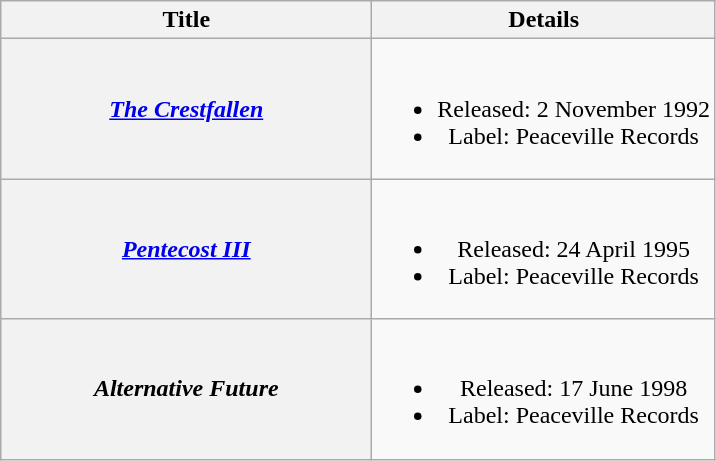<table class="wikitable plainrowheaders" style="text-align:center;">
<tr>
<th scope="col" style="width:15em;">Title</th>
<th scope="col">Details</th>
</tr>
<tr>
<th scope="row"><em><a href='#'>The Crestfallen</a></em></th>
<td><br><ul><li>Released: 2 November 1992</li><li>Label: Peaceville Records</li></ul></td>
</tr>
<tr>
<th scope="row"><em><a href='#'>Pentecost III</a></em></th>
<td><br><ul><li>Released: 24 April 1995</li><li>Label: Peaceville Records</li></ul></td>
</tr>
<tr>
<th scope="row"><em>Alternative Future</em></th>
<td><br><ul><li>Released: 17 June 1998</li><li>Label: Peaceville Records</li></ul></td>
</tr>
</table>
